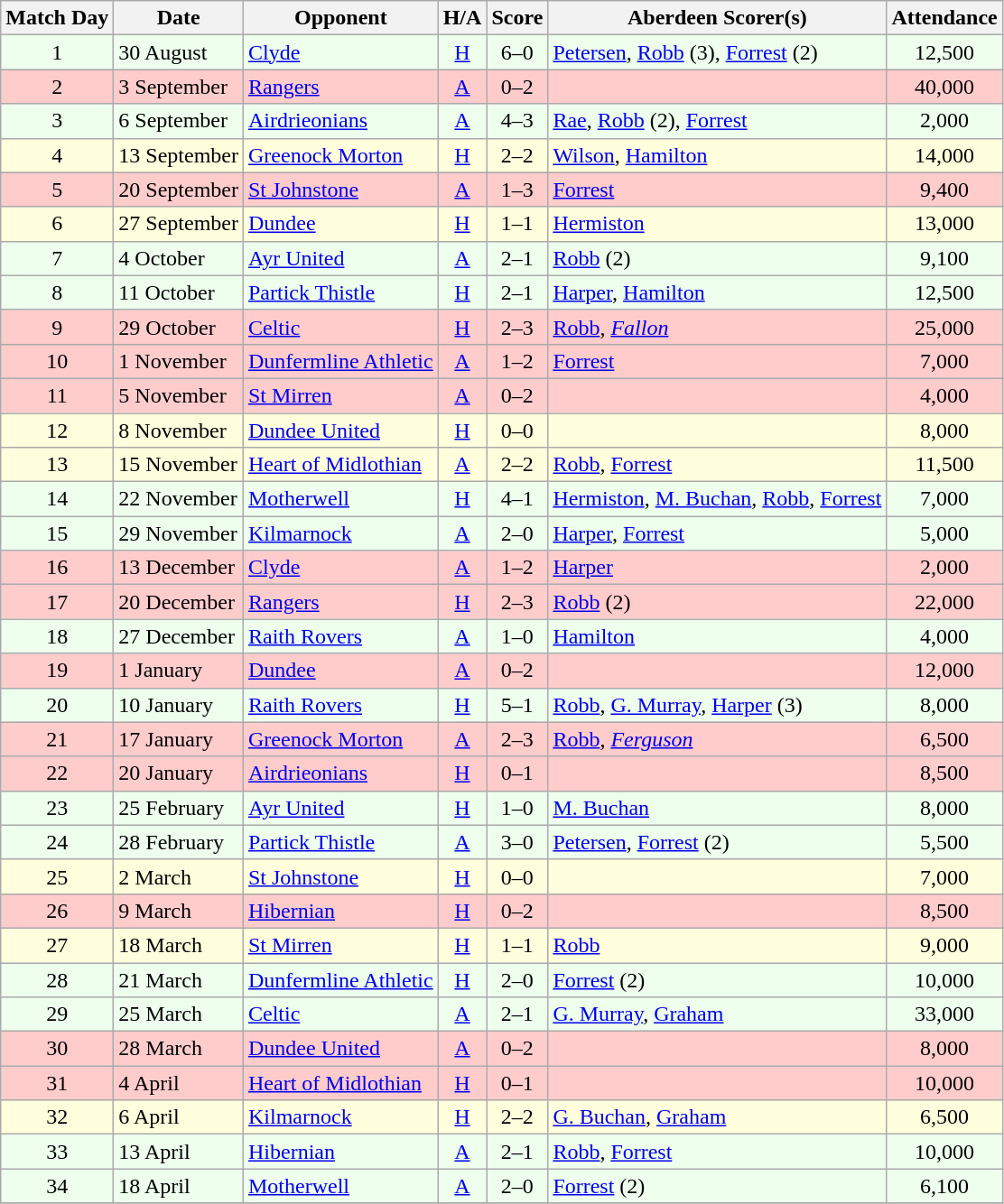<table class="wikitable" style="text-align:center">
<tr>
<th>Match Day</th>
<th>Date</th>
<th>Opponent</th>
<th>H/A</th>
<th>Score</th>
<th>Aberdeen Scorer(s)</th>
<th>Attendance</th>
</tr>
<tr bgcolor=#EEFFEE>
<td>1</td>
<td align=left>30 August</td>
<td align=left><a href='#'>Clyde</a></td>
<td><a href='#'>H</a></td>
<td>6–0</td>
<td align=left><a href='#'>Petersen</a>, <a href='#'>Robb</a> (3), <a href='#'>Forrest</a> (2)</td>
<td>12,500</td>
</tr>
<tr bgcolor=#FFCCCC>
<td>2</td>
<td align=left>3 September</td>
<td align=left><a href='#'>Rangers</a></td>
<td><a href='#'>A</a></td>
<td>0–2</td>
<td align=left></td>
<td>40,000</td>
</tr>
<tr bgcolor=#EEFFEE>
<td>3</td>
<td align=left>6 September</td>
<td align=left><a href='#'>Airdrieonians</a></td>
<td><a href='#'>A</a></td>
<td>4–3</td>
<td align=left><a href='#'>Rae</a>, <a href='#'>Robb</a> (2), <a href='#'>Forrest</a></td>
<td>2,000</td>
</tr>
<tr bgcolor=#FFFFDD>
<td>4</td>
<td align=left>13 September</td>
<td align=left><a href='#'>Greenock Morton</a></td>
<td><a href='#'>H</a></td>
<td>2–2</td>
<td align=left><a href='#'>Wilson</a>, <a href='#'>Hamilton</a></td>
<td>14,000</td>
</tr>
<tr bgcolor=#FFCCCC>
<td>5</td>
<td align=left>20 September</td>
<td align=left><a href='#'>St Johnstone</a></td>
<td><a href='#'>A</a></td>
<td>1–3</td>
<td align=left><a href='#'>Forrest</a></td>
<td>9,400</td>
</tr>
<tr bgcolor=#FFFFDD>
<td>6</td>
<td align=left>27 September</td>
<td align=left><a href='#'>Dundee</a></td>
<td><a href='#'>H</a></td>
<td>1–1</td>
<td align=left><a href='#'>Hermiston</a></td>
<td>13,000</td>
</tr>
<tr bgcolor=#EEFFEE>
<td>7</td>
<td align=left>4 October</td>
<td align=left><a href='#'>Ayr United</a></td>
<td><a href='#'>A</a></td>
<td>2–1</td>
<td align=left><a href='#'>Robb</a> (2)</td>
<td>9,100</td>
</tr>
<tr bgcolor=#EEFFEE>
<td>8</td>
<td align=left>11 October</td>
<td align=left><a href='#'>Partick Thistle</a></td>
<td><a href='#'>H</a></td>
<td>2–1</td>
<td align=left><a href='#'>Harper</a>, <a href='#'>Hamilton</a></td>
<td>12,500</td>
</tr>
<tr bgcolor=#FFCCCC>
<td>9</td>
<td align=left>29 October</td>
<td align=left><a href='#'>Celtic</a></td>
<td><a href='#'>H</a></td>
<td>2–3</td>
<td align=left><a href='#'>Robb</a>, <em><a href='#'>Fallon</a></em></td>
<td>25,000</td>
</tr>
<tr bgcolor=#FFCCCC>
<td>10</td>
<td align=left>1 November</td>
<td align=left><a href='#'>Dunfermline Athletic</a></td>
<td><a href='#'>A</a></td>
<td>1–2</td>
<td align=left><a href='#'>Forrest</a></td>
<td>7,000</td>
</tr>
<tr bgcolor=#FFCCCC>
<td>11</td>
<td align=left>5 November</td>
<td align=left><a href='#'>St Mirren</a></td>
<td><a href='#'>A</a></td>
<td>0–2</td>
<td align=left></td>
<td>4,000</td>
</tr>
<tr bgcolor=#FFFFDD>
<td>12</td>
<td align=left>8 November</td>
<td align=left><a href='#'>Dundee United</a></td>
<td><a href='#'>H</a></td>
<td>0–0</td>
<td align=left></td>
<td>8,000</td>
</tr>
<tr bgcolor=#FFFFDD>
<td>13</td>
<td align=left>15 November</td>
<td align=left><a href='#'>Heart of Midlothian</a></td>
<td><a href='#'>A</a></td>
<td>2–2</td>
<td align=left><a href='#'>Robb</a>, <a href='#'>Forrest</a></td>
<td>11,500</td>
</tr>
<tr bgcolor=#EEFFEE>
<td>14</td>
<td align=left>22 November</td>
<td align=left><a href='#'>Motherwell</a></td>
<td><a href='#'>H</a></td>
<td>4–1</td>
<td align=left><a href='#'>Hermiston</a>, <a href='#'>M. Buchan</a>, <a href='#'>Robb</a>, <a href='#'>Forrest</a></td>
<td>7,000</td>
</tr>
<tr bgcolor=#EEFFEE>
<td>15</td>
<td align=left>29 November</td>
<td align=left><a href='#'>Kilmarnock</a></td>
<td><a href='#'>A</a></td>
<td>2–0</td>
<td align=left><a href='#'>Harper</a>, <a href='#'>Forrest</a></td>
<td>5,000</td>
</tr>
<tr bgcolor=#FFCCCC>
<td>16</td>
<td align=left>13 December</td>
<td align=left><a href='#'>Clyde</a></td>
<td><a href='#'>A</a></td>
<td>1–2</td>
<td align=left><a href='#'>Harper</a></td>
<td>2,000</td>
</tr>
<tr bgcolor=#FFCCCC>
<td>17</td>
<td align=left>20 December</td>
<td align=left><a href='#'>Rangers</a></td>
<td><a href='#'>H</a></td>
<td>2–3</td>
<td align=left><a href='#'>Robb</a> (2)</td>
<td>22,000</td>
</tr>
<tr bgcolor=#EEFFEE>
<td>18</td>
<td align=left>27 December</td>
<td align=left><a href='#'>Raith Rovers</a></td>
<td><a href='#'>A</a></td>
<td>1–0</td>
<td align=left><a href='#'>Hamilton</a></td>
<td>4,000</td>
</tr>
<tr bgcolor=#FFCCCC>
<td>19</td>
<td align=left>1 January</td>
<td align=left><a href='#'>Dundee</a></td>
<td><a href='#'>A</a></td>
<td>0–2</td>
<td align=left></td>
<td>12,000</td>
</tr>
<tr bgcolor=#EEFFEE>
<td>20</td>
<td align=left>10 January</td>
<td align=left><a href='#'>Raith Rovers</a></td>
<td><a href='#'>H</a></td>
<td>5–1</td>
<td align=left><a href='#'>Robb</a>, <a href='#'>G. Murray</a>, <a href='#'>Harper</a> (3)</td>
<td>8,000</td>
</tr>
<tr bgcolor=#FFCCCC>
<td>21</td>
<td align=left>17 January</td>
<td align=left><a href='#'>Greenock Morton</a></td>
<td><a href='#'>A</a></td>
<td>2–3</td>
<td align=left><a href='#'>Robb</a>, <em><a href='#'>Ferguson</a></em></td>
<td>6,500</td>
</tr>
<tr bgcolor=#FFCCCC>
<td>22</td>
<td align=left>20 January</td>
<td align=left><a href='#'>Airdrieonians</a></td>
<td><a href='#'>H</a></td>
<td>0–1</td>
<td align=left></td>
<td>8,500</td>
</tr>
<tr bgcolor=#EEFFEE>
<td>23</td>
<td align=left>25 February</td>
<td align=left><a href='#'>Ayr United</a></td>
<td><a href='#'>H</a></td>
<td>1–0</td>
<td align=left><a href='#'>M. Buchan</a></td>
<td>8,000</td>
</tr>
<tr bgcolor=#EEFFEE>
<td>24</td>
<td align=left>28 February</td>
<td align=left><a href='#'>Partick Thistle</a></td>
<td><a href='#'>A</a></td>
<td>3–0</td>
<td align=left><a href='#'>Petersen</a>, <a href='#'>Forrest</a> (2)</td>
<td>5,500</td>
</tr>
<tr bgcolor=#FFFFDD>
<td>25</td>
<td align=left>2 March</td>
<td align=left><a href='#'>St Johnstone</a></td>
<td><a href='#'>H</a></td>
<td>0–0</td>
<td align=left></td>
<td>7,000</td>
</tr>
<tr bgcolor=#FFCCCC>
<td>26</td>
<td align=left>9 March</td>
<td align=left><a href='#'>Hibernian</a></td>
<td><a href='#'>H</a></td>
<td>0–2</td>
<td align=left></td>
<td>8,500</td>
</tr>
<tr bgcolor=#FFFFDD>
<td>27</td>
<td align=left>18 March</td>
<td align=left><a href='#'>St Mirren</a></td>
<td><a href='#'>H</a></td>
<td>1–1</td>
<td align=left><a href='#'>Robb</a></td>
<td>9,000</td>
</tr>
<tr bgcolor=#EEFFEE>
<td>28</td>
<td align=left>21 March</td>
<td align=left><a href='#'>Dunfermline Athletic</a></td>
<td><a href='#'>H</a></td>
<td>2–0</td>
<td align=left><a href='#'>Forrest</a> (2)</td>
<td>10,000</td>
</tr>
<tr bgcolor=#EEFFEE>
<td>29</td>
<td align=left>25 March</td>
<td align=left><a href='#'>Celtic</a></td>
<td><a href='#'>A</a></td>
<td>2–1</td>
<td align=left><a href='#'>G. Murray</a>, <a href='#'>Graham</a></td>
<td>33,000</td>
</tr>
<tr bgcolor=#FFCCCC>
<td>30</td>
<td align=left>28 March</td>
<td align=left><a href='#'>Dundee United</a></td>
<td><a href='#'>A</a></td>
<td>0–2</td>
<td align=left></td>
<td>8,000</td>
</tr>
<tr bgcolor=#FFCCCC>
<td>31</td>
<td align=left>4 April</td>
<td align=left><a href='#'>Heart of Midlothian</a></td>
<td><a href='#'>H</a></td>
<td>0–1</td>
<td align=left></td>
<td>10,000</td>
</tr>
<tr bgcolor=#FFFFDD>
<td>32</td>
<td align=left>6 April</td>
<td align=left><a href='#'>Kilmarnock</a></td>
<td><a href='#'>H</a></td>
<td>2–2</td>
<td align=left><a href='#'>G. Buchan</a>, <a href='#'>Graham</a></td>
<td>6,500</td>
</tr>
<tr bgcolor=#EEFFEE>
<td>33</td>
<td align=left>13 April</td>
<td align=left><a href='#'>Hibernian</a></td>
<td><a href='#'>A</a></td>
<td>2–1</td>
<td align=left><a href='#'>Robb</a>, <a href='#'>Forrest</a></td>
<td>10,000</td>
</tr>
<tr bgcolor=#EEFFEE>
<td>34</td>
<td align=left>18 April</td>
<td align=left><a href='#'>Motherwell</a></td>
<td><a href='#'>A</a></td>
<td>2–0</td>
<td align=left><a href='#'>Forrest</a> (2)</td>
<td>6,100</td>
</tr>
<tr>
</tr>
</table>
